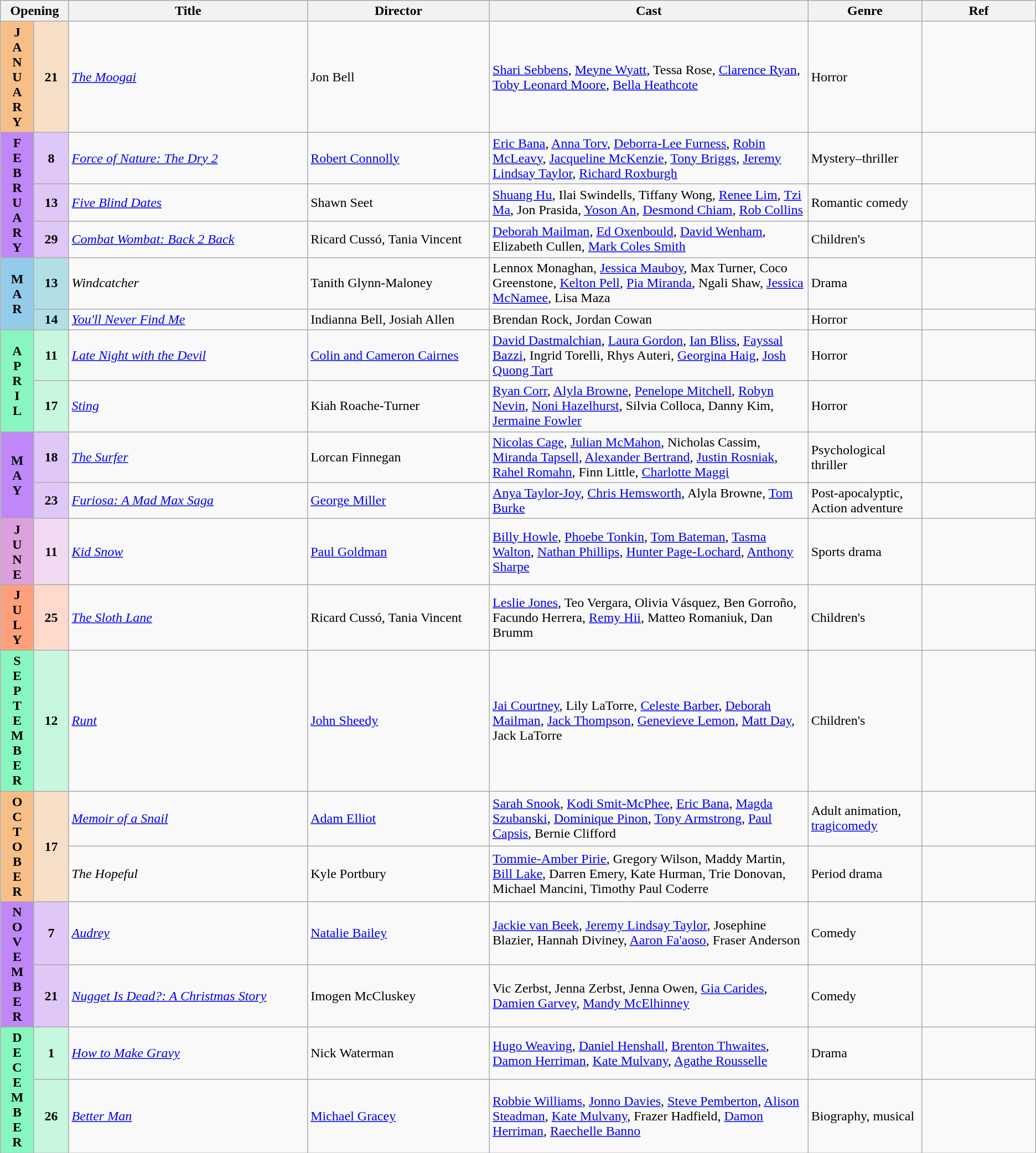<table class="wikitable sortable">
<tr>
<th colspan="2" style="width:6%">Opening</th>
<th width="21%">Title</th>
<th width="16%">Director</th>
<th width="28%">Cast</th>
<th width="10%">Genre</th>
<th width="10%">Ref</th>
</tr>
<tr>
<th style="text-align:center; background:#f7bf87">J<br>A<br>N<br>U<br>A<br>R<br>Y</th>
<td style="text-align:center; background:#f7dfc7"><strong>21</strong></td>
<td data-sort-value="Moogai"><em><a href='#'>The Moogai</a></em></td>
<td>Jon Bell</td>
<td><a href='#'>Shari Sebbens</a>, <a href='#'>Meyne Wyatt</a>, Tessa Rose, <a href='#'>Clarence Ryan</a>, <a href='#'>Toby Leonard Moore</a>, <a href='#'>Bella Heathcote</a></td>
<td>Horror</td>
<td></td>
</tr>
<tr>
<th rowspan="3" style="text-align:center; background:#bf87f7">F<br>E<br>B<br>R<br>U<br>A<br>R<br>Y</th>
<td style="text-align:center; background:#dfc7f7"><strong>8</strong></td>
<td data-sort-value="Force of Nature: The Dry 2"><em><a href='#'>Force of Nature: The Dry 2</a></em></td>
<td><a href='#'>Robert Connolly</a></td>
<td><a href='#'>Eric Bana</a>, <a href='#'>Anna Torv</a>, <a href='#'>Deborra-Lee Furness</a>, <a href='#'>Robin McLeavy</a>, <a href='#'>Jacqueline McKenzie</a>, <a href='#'>Tony Briggs</a>, <a href='#'>Jeremy Lindsay Taylor</a>, <a href='#'>Richard Roxburgh</a></td>
<td>Mystery–thriller</td>
<td></td>
</tr>
<tr>
<td style="text-align:center; background:#dfc7f7"><strong>13</strong></td>
<td><em><a href='#'>Five Blind Dates</a></em></td>
<td>Shawn Seet</td>
<td><a href='#'>Shuang Hu</a>, Ilai Swindells, Tiffany Wong, <a href='#'>Renee Lim</a>, <a href='#'>Tzi Ma</a>, Jon Prasida, <a href='#'>Yoson An</a>, <a href='#'>Desmond Chiam</a>, <a href='#'>Rob Collins</a></td>
<td>Romantic comedy</td>
<td></td>
</tr>
<tr>
<td style="text-align:center; background:#dfc7f7"><strong>29</strong></td>
<td><em><a href='#'>Combat Wombat: Back 2 Back</a></em></td>
<td>Ricard Cussó, Tania Vincent</td>
<td><a href='#'>Deborah Mailman</a>, <a href='#'>Ed Oxenbould</a>, <a href='#'>David Wenham</a>, Elizabeth Cullen, <a href='#'>Mark Coles Smith</a></td>
<td>Children's</td>
<td></td>
</tr>
<tr>
<td rowspan="2" style="text-align:center; background:#93CCEA; textcolor:#000;"><strong>M<br>A<br>R</strong></td>
<td style="text-align:center; background:#B0E0E6"><strong>13</strong></td>
<td><em>Windcatcher</em></td>
<td>Tanith Glynn-Maloney</td>
<td>Lennox Monaghan, <a href='#'>Jessica Mauboy</a>, Max Turner, Coco Greenstone, <a href='#'>Kelton Pell</a>, <a href='#'>Pia Miranda</a>, Ngali Shaw, <a href='#'>Jessica McNamee</a>, Lisa Maza</td>
<td>Drama</td>
<td></td>
</tr>
<tr>
<td style="text-align:center; background:#B0E0E6"><strong>14</strong></td>
<td data-sort-value="You'll Never Find Me"><em><a href='#'>You'll Never Find Me</a></em></td>
<td>Indianna Bell, Josiah Allen</td>
<td>Brendan Rock, Jordan Cowan</td>
<td>Horror</td>
<td></td>
</tr>
<tr>
<th rowspan="2" style="text-align:center; background:#87f7bf">A<br>P<br>R<br>I<br>L</th>
<td style="text-align:center; background:#c7f7df"><strong>11</strong></td>
<td><em><a href='#'>Late Night with the Devil</a></em></td>
<td><a href='#'>Colin and Cameron Cairnes</a></td>
<td><a href='#'>David Dastmalchian</a>, <a href='#'>Laura Gordon</a>, <a href='#'>Ian Bliss</a>, <a href='#'>Fayssal Bazzi</a>, Ingrid Torelli, Rhys Auteri, <a href='#'>Georgina Haig</a>, <a href='#'>Josh Quong Tart</a></td>
<td>Horror</td>
<td></td>
</tr>
<tr>
<td style="text-align:center; background:#c7f7df"><strong>17</strong></td>
<td data-sort-value="Sting"><em><a href='#'>Sting</a></em></td>
<td>Kiah Roache-Turner</td>
<td><a href='#'>Ryan Corr</a>, <a href='#'>Alyla Browne</a>, <a href='#'>Penelope Mitchell</a>, <a href='#'>Robyn Nevin</a>, <a href='#'>Noni Hazelhurst</a>, Silvia Colloca, Danny Kim, <a href='#'>Jermaine Fowler</a></td>
<td>Horror</td>
<td></td>
</tr>
<tr>
<th rowspan="2" style="text-align:center; background:#bf87f7">M<br>A<br>Y</th>
<td style="text-align:center; background:#dfc7f7"><strong>18</strong></td>
<td data-sort-value="Surfer"><em><a href='#'>The Surfer</a></em></td>
<td>Lorcan Finnegan</td>
<td><a href='#'>Nicolas Cage</a>, <a href='#'>Julian McMahon</a>, Nicholas Cassim, <a href='#'>Miranda Tapsell</a>, <a href='#'>Alexander Bertrand</a>, <a href='#'>Justin Rosniak</a>, <a href='#'>Rahel Romahn</a>, Finn Little, <a href='#'>Charlotte Maggi</a></td>
<td>Psychological thriller</td>
<td></td>
</tr>
<tr>
<td style="text-align:center; background:#dfc7f7"><strong>23</strong></td>
<td data-sort-value="Furiosa: A Mad Max Saga"><em><a href='#'>Furiosa: A Mad Max Saga</a></em></td>
<td><a href='#'>George Miller</a></td>
<td><a href='#'>Anya Taylor-Joy</a>, <a href='#'>Chris Hemsworth</a>, Alyla Browne, <a href='#'>Tom Burke</a></td>
<td>Post-apocalyptic, Action adventure</td>
<td></td>
</tr>
<tr>
<th style="text-align:center; background:plum">J<br>U<br>N<br>E<br></th>
<td style="text-align:center; background:#f1daf1"><strong>11</strong></td>
<td data-sort-value="Kid Snow"><em><a href='#'>Kid Snow</a></em></td>
<td><a href='#'>Paul Goldman</a></td>
<td><a href='#'>Billy Howle</a>, <a href='#'>Phoebe Tonkin</a>, <a href='#'>Tom Bateman</a>, <a href='#'>Tasma Walton</a>, <a href='#'>Nathan Phillips</a>, <a href='#'>Hunter Page-Lochard</a>, <a href='#'>Anthony Sharpe</a></td>
<td>Sports drama</td>
<td></td>
</tr>
<tr>
<th style="text-align:center; background:#ffa07a">J<br>U<br>L<br>Y<br></th>
<td style="text-align:center; background:#ffdacc"><strong>25</strong></td>
<td data-sort-value="The Sloth Lane"><em><a href='#'>The Sloth Lane</a></em></td>
<td>Ricard Cussó, Tania Vincent</td>
<td><a href='#'>Leslie Jones</a>, Teo Vergara, Olivia Vásquez, Ben Gorroño, Facundo Herrera, <a href='#'>Remy Hii</a>, Matteo Romaniuk, Dan Brumm</td>
<td>Children's</td>
<td></td>
</tr>
<tr>
<th rowspan="1" style="text-align:center; background:#87f7bf">S<br>E<br>P<br>T<br>E<br>M<br>B<br>E<br>R</th>
<td style="text-align:center; background:#c7f7df"><strong>12</strong></td>
<td data-sort-value="Runt"><em><a href='#'>Runt</a></em></td>
<td><a href='#'>John Sheedy</a></td>
<td><a href='#'>Jai Courtney</a>, Lily LaTorre, <a href='#'>Celeste Barber</a>, <a href='#'>Deborah Mailman</a>, <a href='#'>Jack Thompson</a>, <a href='#'>Genevieve Lemon</a>, <a href='#'>Matt Day</a>, Jack LaTorre</td>
<td>Children's</td>
<td></td>
</tr>
<tr>
<th rowspan="2" style="text-align:center; background:#f7bf87">O<br>C<br>T<br>O<br>B<br>E<br>R</th>
<td rowspan="2" style="text-align:center; background:#f7dfc7"><strong>17</strong></td>
<td data-sort-value="Memoir of a Snail"><em><a href='#'>Memoir of a Snail</a></em></td>
<td><a href='#'>Adam Elliot</a></td>
<td><a href='#'>Sarah Snook</a>, <a href='#'>Kodi Smit-McPhee</a>, <a href='#'>Eric Bana</a>, <a href='#'>Magda Szubanski</a>, <a href='#'>Dominique Pinon</a>, <a href='#'>Tony Armstrong</a>, <a href='#'>Paul Capsis</a>, Bernie Clifford</td>
<td>Adult animation, <a href='#'>tragicomedy</a></td>
<td></td>
</tr>
<tr>
<td data-sort-value="The Hopeful"><em>The Hopeful</em></td>
<td>Kyle Portbury</td>
<td><a href='#'>Tommie-Amber Pirie</a>, Gregory Wilson, Maddy Martin, <a href='#'>Bill Lake</a>, Darren Emery, Kate Hurman, Trie Donovan, Michael Mancini, Timothy Paul Coderre</td>
<td>Period drama</td>
<td></td>
</tr>
<tr>
<th rowspan="2" style="text-align:center; background:#bf87f7">N<br>O<br>V<br>E<br>M<br>B<br>E<br>R</th>
<td style="text-align:center; background:#dfc7f7"><strong>7</strong></td>
<td><em><a href='#'>Audrey</a></em></td>
<td><a href='#'>Natalie Bailey</a></td>
<td><a href='#'>Jackie van Beek</a>, <a href='#'>Jeremy Lindsay Taylor</a>, Josephine Blazier, Hannah Diviney, <a href='#'>Aaron Fa'aoso</a>, Fraser Anderson</td>
<td>Comedy</td>
<td></td>
</tr>
<tr>
<td style="text-align:center; background:#dfc7f7"><strong>21</strong></td>
<td><em><a href='#'>Nugget Is Dead?: A Christmas Story</a></em></td>
<td>Imogen McCluskey</td>
<td>Vic Zerbst, Jenna Zerbst, Jenna Owen, <a href='#'>Gia Carides</a>, <a href='#'>Damien Garvey</a>, <a href='#'>Mandy McElhinney</a></td>
<td>Comedy</td>
<td></td>
</tr>
<tr>
<th rowspan="2" style="text-align:center; background:#87f7bf">D<br>E<br>C<br>E<br>M<br>B<br>E<br>R</th>
<td style="text-align:center; background:#c7f7df"><strong>1</strong></td>
<td data-sort-value="How to Make Gravy"><em><a href='#'>How to Make Gravy</a></em></td>
<td>Nick Waterman</td>
<td><a href='#'>Hugo Weaving</a>, <a href='#'>Daniel Henshall</a>, <a href='#'>Brenton Thwaites</a>, <a href='#'>Damon Herriman</a>, <a href='#'>Kate Mulvany</a>, <a href='#'>Agathe Rousselle</a></td>
<td>Drama</td>
<td></td>
</tr>
<tr>
<td style="text-align:center; background:#c7f7df"><strong>26</strong></td>
<td data-sort-value="Better Man"><em><a href='#'>Better Man</a></em></td>
<td><a href='#'>Michael Gracey</a></td>
<td><a href='#'>Robbie Williams</a>, <a href='#'>Jonno Davies</a>, <a href='#'>Steve Pemberton</a>, <a href='#'>Alison Steadman</a>, <a href='#'>Kate Mulvany</a>, Frazer Hadfield, <a href='#'>Damon Herriman</a>, <a href='#'>Raechelle Banno</a></td>
<td>Biography, musical</td>
<td></td>
</tr>
</table>
